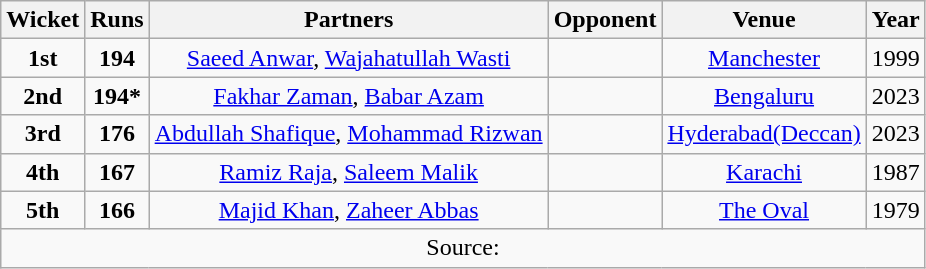<table class="wikitable sortable" style="text-align:center">
<tr>
<th scope="col">Wicket</th>
<th scope="col">Runs</th>
<th scope="col">Partners</th>
<th scope="col">Opponent</th>
<th scope="col">Venue</th>
<th scope="col">Year</th>
</tr>
<tr>
<td><strong>1st</strong></td>
<td><strong>194</strong></td>
<td><a href='#'>Saeed Anwar</a>, <a href='#'>Wajahatullah Wasti</a></td>
<td></td>
<td><a href='#'>Manchester</a></td>
<td>1999</td>
</tr>
<tr>
<td><strong>2nd</strong></td>
<td><strong>194*</strong></td>
<td><a href='#'>Fakhar Zaman</a>, <a href='#'>Babar Azam</a></td>
<td></td>
<td><a href='#'>Bengaluru</a></td>
<td>2023</td>
</tr>
<tr>
<td><strong>3rd</strong></td>
<td><strong>176</strong></td>
<td><a href='#'>Abdullah Shafique</a>, <a href='#'>Mohammad Rizwan</a></td>
<td></td>
<td><a href='#'>Hyderabad(Deccan)</a></td>
<td>2023</td>
</tr>
<tr>
<td><strong>4th</strong></td>
<td><strong>167</strong></td>
<td><a href='#'>Ramiz Raja</a>, <a href='#'>Saleem Malik</a></td>
<td></td>
<td><a href='#'>Karachi</a></td>
<td>1987</td>
</tr>
<tr>
<td><strong>5th</strong></td>
<td><strong>166</strong></td>
<td><a href='#'>Majid Khan</a>, <a href='#'>Zaheer Abbas</a></td>
<td></td>
<td><a href='#'>The Oval</a></td>
<td>1979</td>
</tr>
<tr>
<td colspan="6">Source: </td>
</tr>
</table>
